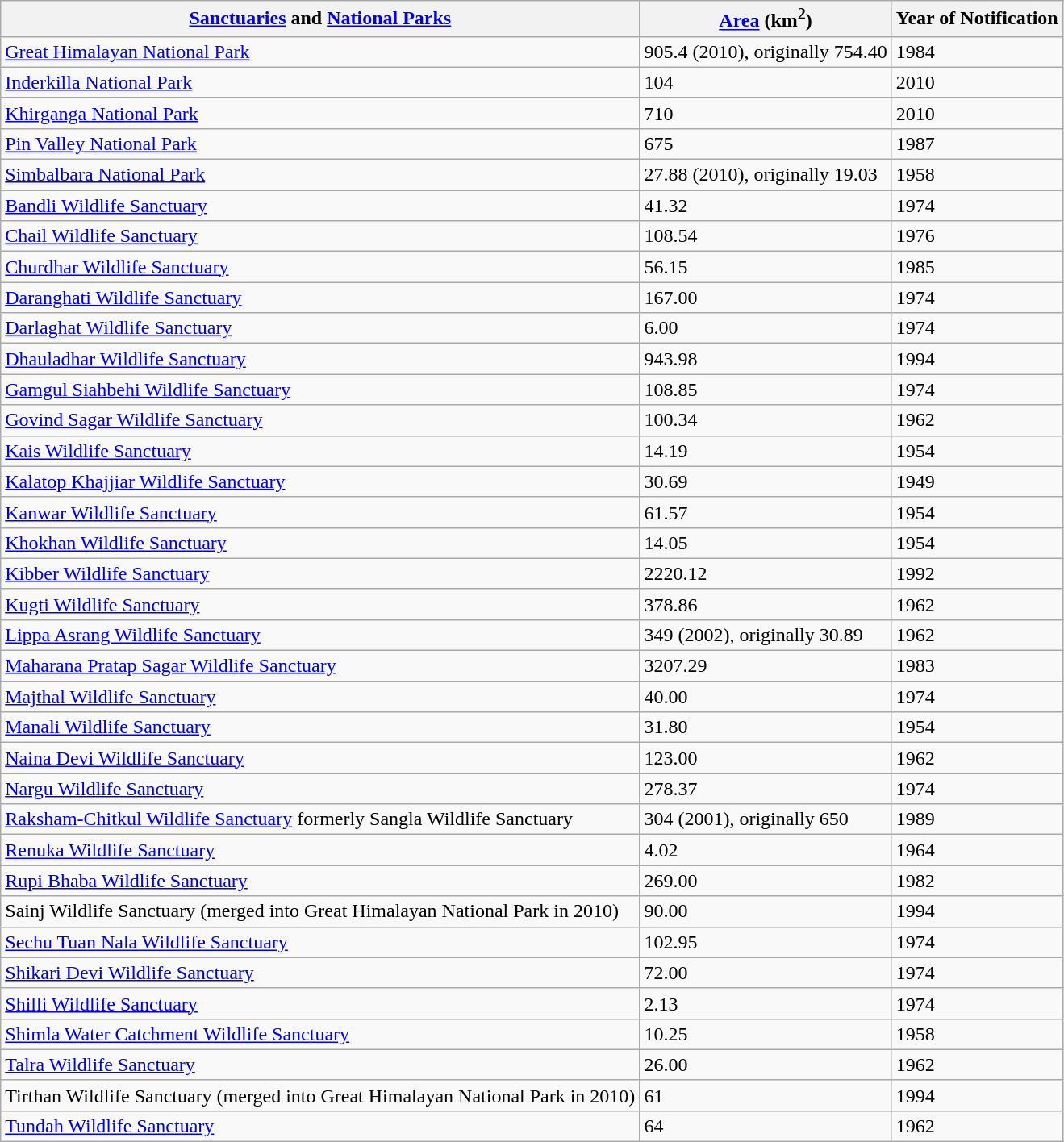<table class="sortable wikitable">
<tr>
<th><a href='#'>Sanctuaries</a> and <a href='#'>National Parks</a></th>
<th><a href='#'>Area</a> (km<sup>2</sup>)</th>
<th>Year of Notification</th>
</tr>
<tr>
<td><a href='#'>Great Himalayan National Park</a></td>
<td>905.4 (2010), originally 754.40</td>
<td>1984</td>
</tr>
<tr>
<td><a href='#'>Inderkilla National Park</a></td>
<td>104</td>
<td>2010</td>
</tr>
<tr>
<td><a href='#'>Khirganga National Park</a></td>
<td>710</td>
<td>2010</td>
</tr>
<tr>
<td><a href='#'>Pin Valley National Park</a></td>
<td>675</td>
<td>1987</td>
</tr>
<tr>
<td><a href='#'>Simbalbara National Park</a></td>
<td>27.88 (2010), originally 19.03</td>
<td>1958</td>
</tr>
<tr>
<td><a href='#'>Bandli Wildlife Sanctuary</a></td>
<td>41.32</td>
<td>1974</td>
</tr>
<tr>
<td><a href='#'>Chail Wildlife Sanctuary</a></td>
<td>108.54</td>
<td>1976</td>
</tr>
<tr>
<td><a href='#'>Churdhar Wildlife Sanctuary</a></td>
<td>56.15</td>
<td>1985</td>
</tr>
<tr>
<td><a href='#'>Daranghati Wildlife Sanctuary</a></td>
<td>167.00</td>
<td>1974</td>
</tr>
<tr>
<td><a href='#'>Darlaghat Wildlife Sanctuary</a></td>
<td>6.00</td>
<td>1974</td>
</tr>
<tr>
<td><a href='#'>Dhauladhar Wildlife Sanctuary</a></td>
<td>943.98</td>
<td>1994</td>
</tr>
<tr>
<td><a href='#'>Gamgul Siahbehi Wildlife Sanctuary</a></td>
<td>108.85</td>
<td>1974</td>
</tr>
<tr>
<td><a href='#'>Govind Sagar Wildlife Sanctuary</a></td>
<td>100.34</td>
<td>1962</td>
</tr>
<tr>
<td><a href='#'>Kais Wildlife Sanctuary</a></td>
<td>14.19</td>
<td>1954</td>
</tr>
<tr>
<td><a href='#'>Kalatop Khajjiar Wildlife Sanctuary</a></td>
<td>30.69</td>
<td>1949</td>
</tr>
<tr>
<td><a href='#'>Kanwar Wildlife Sanctuary</a></td>
<td>61.57</td>
<td>1954</td>
</tr>
<tr>
<td><a href='#'>Khokhan Wildlife Sanctuary</a></td>
<td>14.05</td>
<td>1954</td>
</tr>
<tr>
<td><a href='#'>Kibber Wildlife Sanctuary</a></td>
<td>2220.12</td>
<td>1992</td>
</tr>
<tr>
<td><a href='#'>Kugti Wildlife Sanctuary</a></td>
<td>378.86</td>
<td>1962</td>
</tr>
<tr>
<td><a href='#'>Lippa Asrang Wildlife Sanctuary</a></td>
<td>349 (2002), originally 30.89</td>
<td>1962</td>
</tr>
<tr>
<td><a href='#'>Maharana Pratap Sagar Wildlife Sanctuary</a></td>
<td>3207.29</td>
<td>1983</td>
</tr>
<tr>
<td><a href='#'>Majthal Wildlife Sanctuary</a></td>
<td>40.00</td>
<td>1974</td>
</tr>
<tr>
<td><a href='#'>Manali Wildlife Sanctuary</a></td>
<td>31.80</td>
<td>1954</td>
</tr>
<tr>
<td><a href='#'>Naina Devi Wildlife Sanctuary</a></td>
<td>123.00</td>
<td>1962</td>
</tr>
<tr>
<td><a href='#'>Nargu Wildlife Sanctuary</a></td>
<td>278.37</td>
<td>1974</td>
</tr>
<tr>
<td><a href='#'>Raksham-Chitkul Wildlife Sanctuary</a> formerly Sangla Wildlife Sanctuary</td>
<td>304 (2001), originally 650</td>
<td>1989</td>
</tr>
<tr>
<td><a href='#'>Renuka Wildlife Sanctuary</a></td>
<td>4.02</td>
<td>1964</td>
</tr>
<tr>
<td><a href='#'>Rupi Bhaba Wildlife Sanctuary</a></td>
<td>269.00</td>
<td>1982</td>
</tr>
<tr>
<td>Sainj Wildlife Sanctuary (merged into Great Himalayan National Park in 2010)</td>
<td>90.00</td>
<td>1994</td>
</tr>
<tr>
<td><a href='#'>Sechu Tuan Nala Wildlife Sanctuary</a></td>
<td>102.95</td>
<td>1974</td>
</tr>
<tr>
<td><a href='#'>Shikari Devi Wildlife Sanctuary</a></td>
<td>72.00</td>
<td>1974</td>
</tr>
<tr>
<td><a href='#'>Shilli Wildlife Sanctuary</a></td>
<td>2.13</td>
<td>1974</td>
</tr>
<tr>
<td><a href='#'>Shimla Water Catchment Wildlife Sanctuary</a></td>
<td>10.25</td>
<td>1958</td>
</tr>
<tr>
<td><a href='#'>Talra Wildlife Sanctuary</a></td>
<td>26.00</td>
<td>1962</td>
</tr>
<tr>
<td>Tirthan Wildlife Sanctuary (merged into Great Himalayan National Park in 2010)</td>
<td>61</td>
<td>1994</td>
</tr>
<tr>
<td><a href='#'>Tundah Wildlife Sanctuary</a></td>
<td>64</td>
<td>1962</td>
</tr>
</table>
